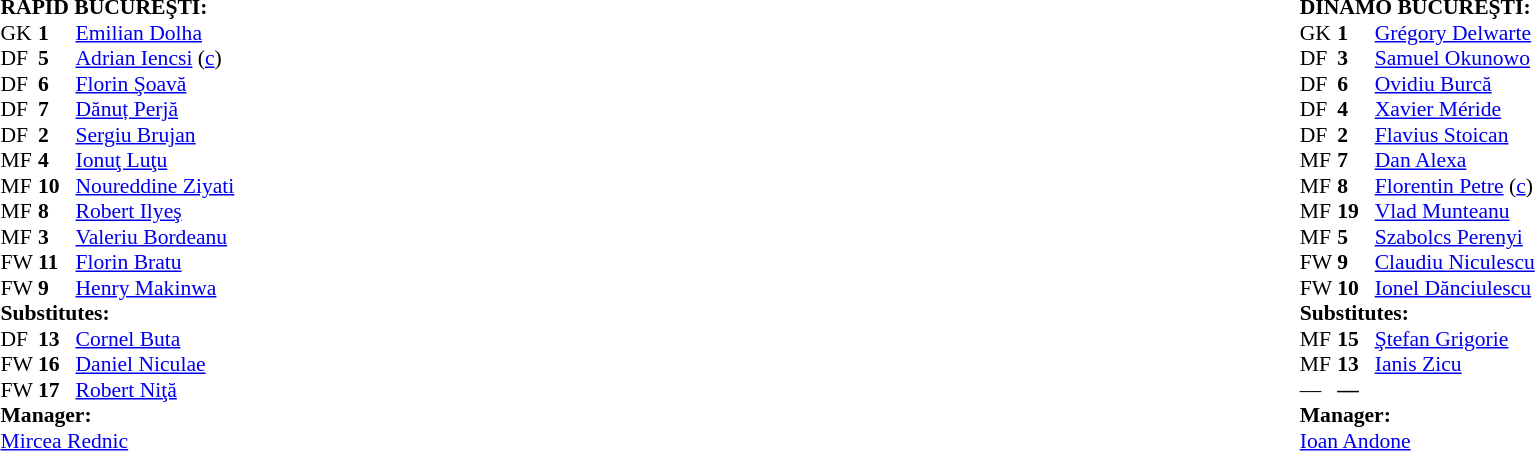<table width="100%">
<tr>
<td valign="top" width="50%"><br><table style="font-size: 90%" cellspacing="0" cellpadding="0">
<tr>
<td colspan="4"><strong>RAPID BUCUREŞTI:</strong></td>
</tr>
<tr>
<th width=25></th>
<th width=25></th>
</tr>
<tr>
<td>GK</td>
<td><strong>1</strong></td>
<td> <a href='#'>Emilian Dolha</a></td>
</tr>
<tr>
<td>DF</td>
<td><strong>5</strong></td>
<td> <a href='#'>Adrian Iencsi</a> (<a href='#'>c</a>)</td>
</tr>
<tr>
<td>DF</td>
<td><strong>6</strong></td>
<td> <a href='#'>Florin Şoavă</a></td>
</tr>
<tr>
<td>DF</td>
<td><strong>7</strong></td>
<td> <a href='#'>Dănuț Perjă</a></td>
</tr>
<tr>
<td>DF</td>
<td><strong>2</strong></td>
<td> <a href='#'>Sergiu Brujan</a></td>
<td></td>
</tr>
<tr>
<td>MF</td>
<td><strong>4</strong></td>
<td> <a href='#'>Ionuţ Luţu</a></td>
<td></td>
<td></td>
</tr>
<tr>
<td>MF</td>
<td><strong>10</strong></td>
<td> <a href='#'>Noureddine Ziyati</a></td>
</tr>
<tr>
<td>MF</td>
<td><strong>8</strong></td>
<td> <a href='#'>Robert Ilyeş</a></td>
</tr>
<tr>
<td>MF</td>
<td><strong>3</strong></td>
<td> <a href='#'>Valeriu Bordeanu</a></td>
</tr>
<tr>
<td>FW</td>
<td><strong>11</strong></td>
<td> <a href='#'>Florin Bratu</a></td>
<td></td>
<td></td>
</tr>
<tr>
<td>FW</td>
<td><strong>9</strong></td>
<td> <a href='#'>Henry Makinwa</a></td>
<td></td>
<td></td>
</tr>
<tr>
<td colspan=3><strong>Substitutes:</strong></td>
</tr>
<tr>
<td>DF</td>
<td><strong>13</strong></td>
<td> <a href='#'>Cornel Buta</a></td>
<td></td>
<td></td>
</tr>
<tr>
<td>FW</td>
<td><strong>16</strong></td>
<td> <a href='#'>Daniel Niculae</a></td>
<td></td>
<td></td>
</tr>
<tr>
<td>FW</td>
<td><strong>17</strong></td>
<td> <a href='#'>Robert Niţă</a></td>
<td></td>
<td></td>
</tr>
<tr>
<td colspan=3><strong>Manager:</strong></td>
</tr>
<tr>
<td colspan=4> <a href='#'>Mircea Rednic</a></td>
</tr>
</table>
</td>
<td><br><table style="font-size: 90%" cellspacing="0" cellpadding="0" align=center>
<tr>
<td colspan="4"><strong>DINAMO BUCUREŞTI:</strong></td>
</tr>
<tr>
<th width=25></th>
<th width=25></th>
</tr>
<tr>
<td>GK</td>
<td><strong>1</strong></td>
<td> <a href='#'>Grégory Delwarte</a></td>
</tr>
<tr>
<td>DF</td>
<td><strong>3</strong></td>
<td> <a href='#'>Samuel Okunowo</a></td>
</tr>
<tr>
<td>DF</td>
<td><strong>6</strong></td>
<td> <a href='#'>Ovidiu Burcă</a></td>
</tr>
<tr>
<td>DF</td>
<td><strong>4</strong></td>
<td> <a href='#'>Xavier Méride</a></td>
</tr>
<tr>
<td>DF</td>
<td><strong>2</strong></td>
<td> <a href='#'>Flavius Stoican</a></td>
<td></td>
<td></td>
</tr>
<tr>
<td>MF</td>
<td><strong>7</strong></td>
<td> <a href='#'>Dan Alexa</a></td>
</tr>
<tr>
<td>MF</td>
<td><strong>8</strong></td>
<td> <a href='#'>Florentin Petre</a> (<a href='#'>c</a>)</td>
</tr>
<tr>
<td>MF</td>
<td><strong>19</strong></td>
<td> <a href='#'>Vlad Munteanu</a></td>
<td></td>
<td></td>
</tr>
<tr>
<td>MF</td>
<td><strong>5</strong></td>
<td> <a href='#'>Szabolcs Perenyi</a></td>
</tr>
<tr>
<td>FW</td>
<td><strong>9</strong></td>
<td> <a href='#'>Claudiu Niculescu</a></td>
</tr>
<tr>
<td>FW</td>
<td><strong>10</strong></td>
<td> <a href='#'>Ionel Dănciulescu</a></td>
</tr>
<tr>
<td colspan=3><strong>Substitutes:</strong></td>
</tr>
<tr>
<td>MF</td>
<td><strong>15</strong></td>
<td> <a href='#'>Ştefan Grigorie</a></td>
<td></td>
<td></td>
</tr>
<tr>
<td>MF</td>
<td><strong>13</strong></td>
<td> <a href='#'>Ianis Zicu</a></td>
<td></td>
<td></td>
</tr>
<tr>
<td>––</td>
<td><strong>––</strong></td>
<td></td>
</tr>
<tr>
<td colspan=3><strong>Manager:</strong></td>
</tr>
<tr>
<td colspan=4> <a href='#'>Ioan Andone</a></td>
</tr>
</table>
</td>
</tr>
<tr>
</tr>
</table>
